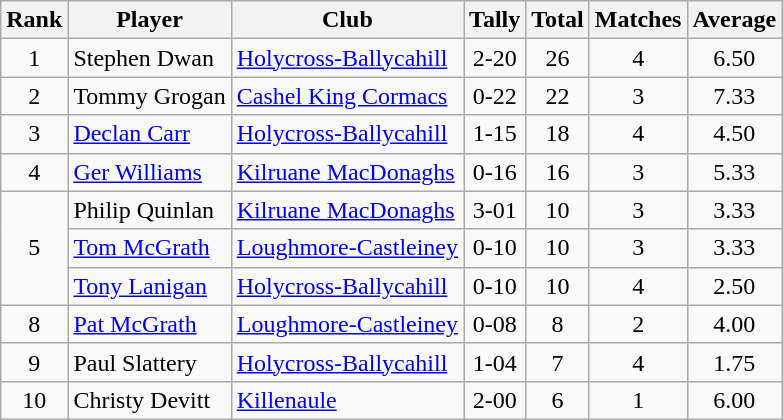<table class="wikitable">
<tr>
<th>Rank</th>
<th>Player</th>
<th>Club</th>
<th>Tally</th>
<th>Total</th>
<th>Matches</th>
<th>Average</th>
</tr>
<tr>
<td rowspan=1 align=center>1</td>
<td>Stephen Dwan</td>
<td><a href='#'>Holycross-Ballycahill</a></td>
<td align=center>2-20</td>
<td align=center>26</td>
<td align=center>4</td>
<td align=center>6.50</td>
</tr>
<tr>
<td rowspan=1 align=center>2</td>
<td>Tommy Grogan</td>
<td><a href='#'>Cashel King Cormacs</a></td>
<td align=center>0-22</td>
<td align=center>22</td>
<td align=center>3</td>
<td align=center>7.33</td>
</tr>
<tr>
<td rowspan=1 align=center>3</td>
<td><a href='#'>Declan Carr</a></td>
<td><a href='#'>Holycross-Ballycahill</a></td>
<td align=center>1-15</td>
<td align=center>18</td>
<td align=center>4</td>
<td align=center>4.50</td>
</tr>
<tr>
<td rowspan=1 align=center>4</td>
<td><a href='#'>Ger Williams</a></td>
<td><a href='#'>Kilruane MacDonaghs</a></td>
<td align=center>0-16</td>
<td align=center>16</td>
<td align=center>3</td>
<td align=center>5.33</td>
</tr>
<tr>
<td rowspan=3 align=center>5</td>
<td>Philip Quinlan</td>
<td><a href='#'>Kilruane MacDonaghs</a></td>
<td align=center>3-01</td>
<td align=center>10</td>
<td align=center>3</td>
<td align=center>3.33</td>
</tr>
<tr>
<td><a href='#'>Tom McGrath</a></td>
<td><a href='#'>Loughmore-Castleiney</a></td>
<td align=center>0-10</td>
<td align=center>10</td>
<td align=center>3</td>
<td align=center>3.33</td>
</tr>
<tr>
<td><a href='#'>Tony Lanigan</a></td>
<td><a href='#'>Holycross-Ballycahill</a></td>
<td align=center>0-10</td>
<td align=center>10</td>
<td align=center>4</td>
<td align=center>2.50</td>
</tr>
<tr>
<td rowspan=1 align=center>8</td>
<td><a href='#'>Pat McGrath</a></td>
<td><a href='#'>Loughmore-Castleiney</a></td>
<td align=center>0-08</td>
<td align=center>8</td>
<td align=center>2</td>
<td align=center>4.00</td>
</tr>
<tr>
<td rowspan=1 align=center>9</td>
<td>Paul Slattery</td>
<td><a href='#'>Holycross-Ballycahill</a></td>
<td align=center>1-04</td>
<td align=center>7</td>
<td align=center>4</td>
<td align=center>1.75</td>
</tr>
<tr>
<td rowspan=1 align=center>10</td>
<td>Christy Devitt</td>
<td><a href='#'>Killenaule</a></td>
<td align=center>2-00</td>
<td align=center>6</td>
<td align=center>1</td>
<td align=center>6.00</td>
</tr>
</table>
